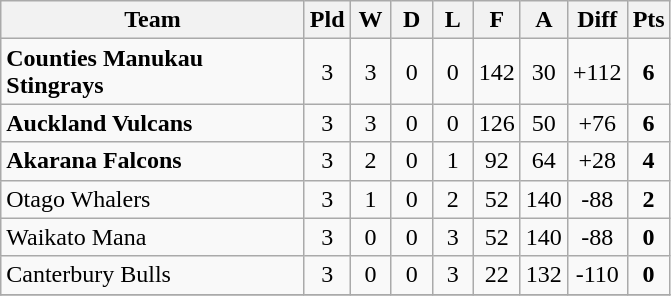<table class="wikitable" style="text-align:center;">
<tr>
<th width=195>Team</th>
<th width=20 abbr="Played">Pld</th>
<th width=20 abbr="Won">W</th>
<th width=20 abbr="Drawn">D</th>
<th width=20 abbr="Lost">L</th>
<th width=20 abbr="For">F</th>
<th width=20 abbr="Against">A</th>
<th width=20 abbr="Difference">Diff</th>
<th width=20 abbr="Points">Pts</th>
</tr>
<tr>
<td style="text-align:left;"><strong>Counties Manukau Stingrays</strong></td>
<td>3</td>
<td>3</td>
<td>0</td>
<td>0</td>
<td>142</td>
<td>30</td>
<td>+112</td>
<td><strong>6</strong></td>
</tr>
<tr>
<td style="text-align:left;"><strong>Auckland Vulcans</strong></td>
<td>3</td>
<td>3</td>
<td>0</td>
<td>0</td>
<td>126</td>
<td>50</td>
<td>+76</td>
<td><strong>6</strong></td>
</tr>
<tr>
<td style="text-align:left;"><strong>Akarana Falcons</strong></td>
<td>3</td>
<td>2</td>
<td>0</td>
<td>1</td>
<td>92</td>
<td>64</td>
<td>+28</td>
<td><strong>4</strong></td>
</tr>
<tr>
<td style="text-align:left;">Otago Whalers</td>
<td>3</td>
<td>1</td>
<td>0</td>
<td>2</td>
<td>52</td>
<td>140</td>
<td>-88</td>
<td><strong>2</strong></td>
</tr>
<tr>
<td style="text-align:left;">Waikato Mana</td>
<td>3</td>
<td>0</td>
<td>0</td>
<td>3</td>
<td>52</td>
<td>140</td>
<td>-88</td>
<td><strong>0</strong></td>
</tr>
<tr>
<td style="text-align:left;">Canterbury Bulls</td>
<td>3</td>
<td>0</td>
<td>0</td>
<td>3</td>
<td>22</td>
<td>132</td>
<td>-110</td>
<td><strong>0</strong></td>
</tr>
<tr>
</tr>
</table>
